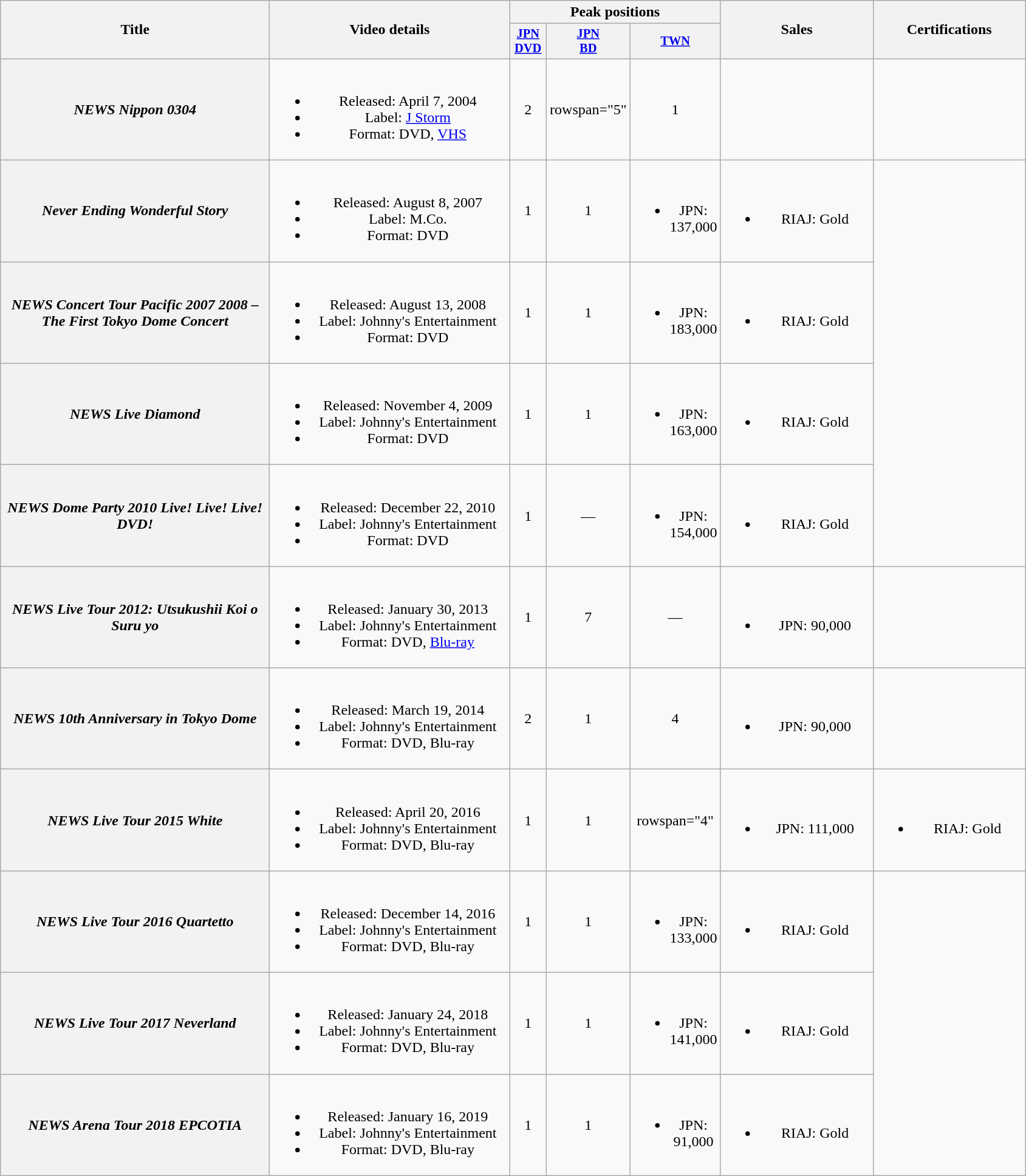<table class="wikitable plainrowheaders" style="text-align:center;" border="1">
<tr>
<th scope="col" rowspan="2" style="width:18em;">Title</th>
<th scope="col" rowspan="2" style="width:16em;">Video details</th>
<th scope="col" colspan="3">Peak positions</th>
<th scope="col" rowspan="2" style="width:10em;">Sales</th>
<th scope="col" rowspan="2" style="width:10em;">Certifications<br></th>
</tr>
<tr>
<th scope="col" style="width:2.5em;font-size:85%;"><a href='#'>JPN<br>DVD</a><br></th>
<th scope="col" style="width:2.5em;font-size:85%;"><a href='#'>JPN<br>BD</a><br></th>
<th scope="col" style="width:2.5em;font-size:85%;"><a href='#'>TWN</a><br></th>
</tr>
<tr>
<th scope="row"><em>NEWS Nippon 0304</em></th>
<td><br><ul><li>Released: April 7, 2004</li><li>Label: <a href='#'>J Storm</a></li><li>Format: DVD, <a href='#'>VHS</a></li></ul></td>
<td>2</td>
<td>rowspan="5" </td>
<td>1</td>
<td></td>
<td></td>
</tr>
<tr>
<th scope="row"><em>Never Ending Wonderful Story</em></th>
<td><br><ul><li>Released: August 8, 2007</li><li>Label: M.Co.</li><li>Format: DVD</li></ul></td>
<td>1</td>
<td>1</td>
<td><br><ul><li>JPN: 137,000</li></ul></td>
<td><br><ul><li>RIAJ: Gold</li></ul></td>
</tr>
<tr>
<th scope="row"><em>NEWS Concert Tour Pacific 2007 2008 – <br>The First Tokyo Dome Concert</em></th>
<td><br><ul><li>Released: August 13, 2008</li><li>Label: Johnny's Entertainment</li><li>Format: DVD</li></ul></td>
<td>1</td>
<td>1</td>
<td><br><ul><li>JPN: 183,000</li></ul></td>
<td><br><ul><li>RIAJ: Gold</li></ul></td>
</tr>
<tr>
<th scope="row"><em>NEWS Live Diamond</em></th>
<td><br><ul><li>Released: November 4, 2009</li><li>Label: Johnny's Entertainment</li><li>Format: DVD</li></ul></td>
<td>1</td>
<td>1</td>
<td><br><ul><li>JPN: 163,000</li></ul></td>
<td><br><ul><li>RIAJ: Gold</li></ul></td>
</tr>
<tr>
<th scope="row"><em>NEWS Dome Party 2010 Live! Live! Live! DVD!</em></th>
<td><br><ul><li>Released: December 22, 2010</li><li>Label: Johnny's Entertainment</li><li>Format: DVD</li></ul></td>
<td>1</td>
<td>—</td>
<td><br><ul><li>JPN: 154,000</li></ul></td>
<td><br><ul><li>RIAJ: Gold</li></ul></td>
</tr>
<tr>
<th scope="row"><em>NEWS Live Tour 2012: Utsukushii Koi o Suru yo</em></th>
<td><br><ul><li>Released: January 30, 2013</li><li>Label: Johnny's Entertainment</li><li>Format: DVD, <a href='#'>Blu-ray</a></li></ul></td>
<td>1</td>
<td>7</td>
<td>—</td>
<td><br><ul><li>JPN: 90,000</li></ul></td>
<td></td>
</tr>
<tr>
<th scope="row"><em>NEWS 10th Anniversary in Tokyo Dome</em></th>
<td><br><ul><li>Released: March 19, 2014</li><li>Label: Johnny's Entertainment</li><li>Format: DVD, Blu-ray</li></ul></td>
<td>2</td>
<td>1</td>
<td>4</td>
<td><br><ul><li>JPN: 90,000</li></ul></td>
<td></td>
</tr>
<tr>
<th scope="row"><em>NEWS Live Tour 2015 White</em></th>
<td><br><ul><li>Released: April 20, 2016</li><li>Label: Johnny's Entertainment</li><li>Format: DVD, Blu-ray</li></ul></td>
<td>1</td>
<td>1</td>
<td>rowspan="4" </td>
<td><br><ul><li>JPN: 111,000</li></ul></td>
<td><br><ul><li>RIAJ: Gold</li></ul></td>
</tr>
<tr>
<th scope="row"><em>NEWS Live Tour 2016 Quartetto</em></th>
<td><br><ul><li>Released: December 14, 2016</li><li>Label: Johnny's Entertainment</li><li>Format: DVD, Blu-ray</li></ul></td>
<td>1</td>
<td>1</td>
<td><br><ul><li>JPN: 133,000</li></ul></td>
<td><br><ul><li>RIAJ: Gold</li></ul></td>
</tr>
<tr>
<th scope="row"><em>NEWS Live Tour 2017 Neverland</em></th>
<td><br><ul><li>Released: January 24, 2018</li><li>Label: Johnny's Entertainment</li><li>Format: DVD, Blu-ray</li></ul></td>
<td>1</td>
<td>1</td>
<td><br><ul><li>JPN: 141,000</li></ul></td>
<td><br><ul><li>RIAJ: Gold</li></ul></td>
</tr>
<tr>
<th scope="row"><em>NEWS Arena Tour 2018 EPCOTIA</em></th>
<td><br><ul><li>Released: January 16, 2019</li><li>Label: Johnny's Entertainment</li><li>Format: DVD, Blu-ray</li></ul></td>
<td>1</td>
<td>1</td>
<td><br><ul><li>JPN: 91,000</li></ul></td>
<td><br><ul><li>RIAJ: Gold</li></ul></td>
</tr>
</table>
